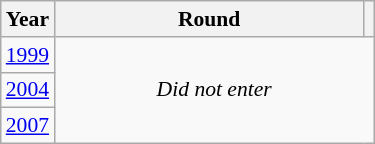<table class="wikitable" style="text-align: center; font-size:90%">
<tr>
<th>Year</th>
<th style="width:200px">Round</th>
<th></th>
</tr>
<tr>
<td><a href='#'>1999</a></td>
<td colspan="2" rowspan="3"><em>Did not enter</em></td>
</tr>
<tr>
<td><a href='#'>2004</a></td>
</tr>
<tr>
<td><a href='#'>2007</a></td>
</tr>
</table>
